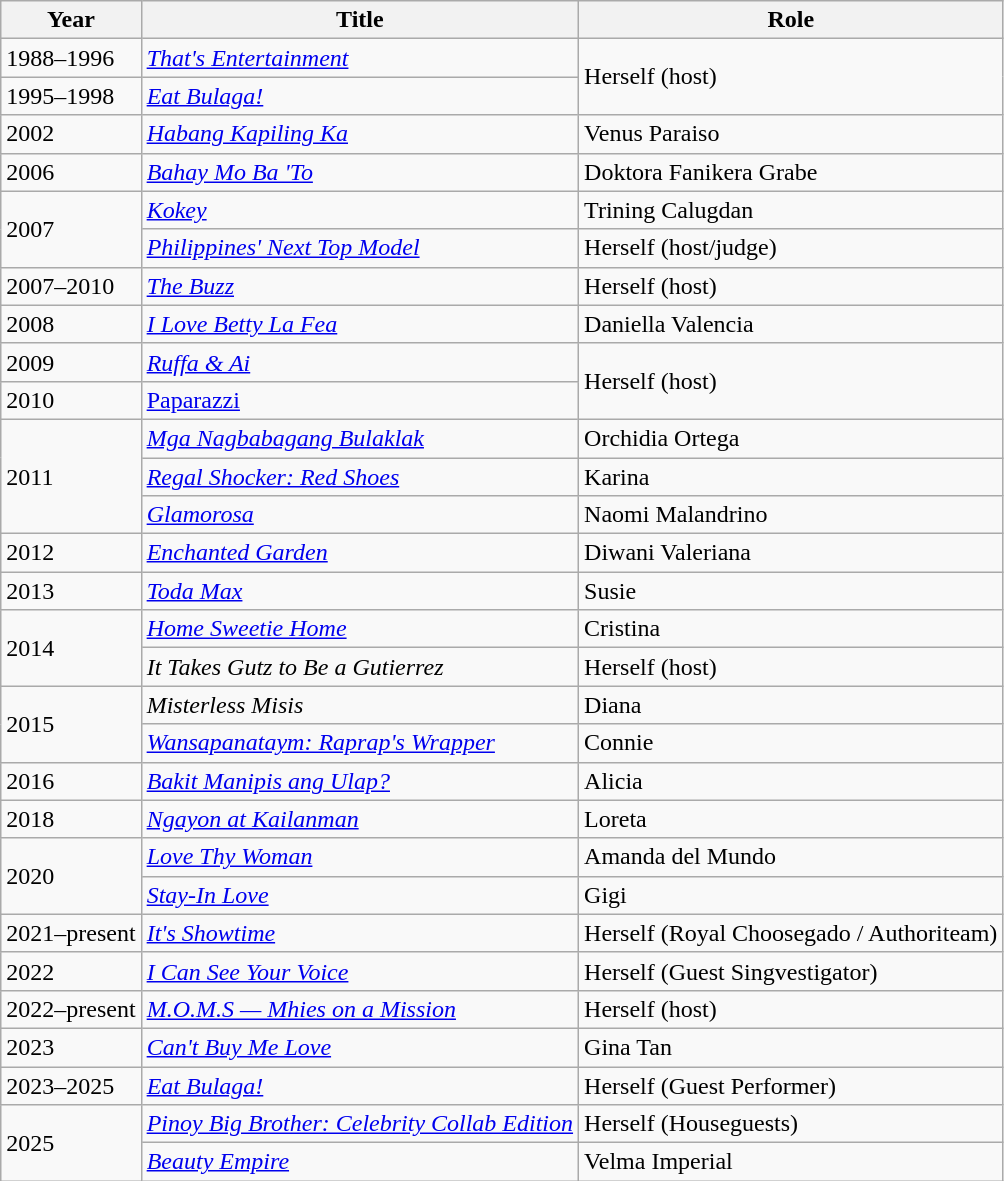<table class="wikitable sortable">
<tr>
<th>Year</th>
<th>Title</th>
<th>Role</th>
</tr>
<tr>
<td>1988–1996</td>
<td><em><a href='#'>That's Entertainment</a></em></td>
<td rowspan="2">Herself (host)</td>
</tr>
<tr>
<td>1995–1998</td>
<td><em><a href='#'>Eat Bulaga!</a></em></td>
</tr>
<tr>
<td>2002</td>
<td><em><a href='#'>Habang Kapiling Ka</a></em></td>
<td>Venus Paraiso</td>
</tr>
<tr>
<td>2006</td>
<td><em><a href='#'>Bahay Mo Ba 'To</a></em></td>
<td>Doktora Fanikera Grabe</td>
</tr>
<tr>
<td rowspan="2">2007</td>
<td><em><a href='#'>Kokey</a></em></td>
<td>Trining Calugdan</td>
</tr>
<tr>
<td><em><a href='#'>Philippines' Next Top Model</a></em></td>
<td>Herself (host/judge)</td>
</tr>
<tr>
<td>2007–2010</td>
<td><em><a href='#'>The Buzz</a></em></td>
<td>Herself (host)</td>
</tr>
<tr>
<td>2008</td>
<td><em><a href='#'>I Love Betty La Fea</a></em></td>
<td>Daniella Valencia</td>
</tr>
<tr>
<td>2009</td>
<td><em><a href='#'>Ruffa & Ai</a></em></td>
<td rowspan="2">Herself (host)</td>
</tr>
<tr>
<td>2010</td>
<td><em><a href='#'></em>Paparazzi<em></a></em></td>
</tr>
<tr>
<td rowspan="3">2011</td>
<td><em><a href='#'>Mga Nagbabagang Bulaklak</a></em></td>
<td>Orchidia Ortega</td>
</tr>
<tr>
<td><em><a href='#'>Regal Shocker: Red Shoes</a></em></td>
<td>Karina</td>
</tr>
<tr>
<td><em><a href='#'>Glamorosa</a></em></td>
<td>Naomi Malandrino</td>
</tr>
<tr>
<td>2012</td>
<td><em><a href='#'>Enchanted Garden</a></em></td>
<td>Diwani Valeriana</td>
</tr>
<tr>
<td>2013</td>
<td><em><a href='#'>Toda Max</a></em></td>
<td>Susie</td>
</tr>
<tr>
<td rowspan="2">2014</td>
<td><em><a href='#'>Home Sweetie Home</a></em></td>
<td>Cristina</td>
</tr>
<tr>
<td><em>It Takes Gutz to Be a Gutierrez</em> </td>
<td>Herself (host)</td>
</tr>
<tr>
<td rowspan="2">2015</td>
<td><em>Misterless Misis</em></td>
<td>Diana</td>
</tr>
<tr>
<td><em><a href='#'>Wansapanataym: Raprap's Wrapper</a></em></td>
<td>Connie</td>
</tr>
<tr>
<td>2016</td>
<td><em><a href='#'>Bakit Manipis ang Ulap?</a></em></td>
<td>Alicia</td>
</tr>
<tr>
<td>2018</td>
<td><em><a href='#'>Ngayon at Kailanman</a></em></td>
<td>Loreta</td>
</tr>
<tr>
<td rowspan="2">2020</td>
<td><em><a href='#'>Love Thy Woman</a></em></td>
<td>Amanda del Mundo</td>
</tr>
<tr>
<td><em><a href='#'>Stay-In Love</a></em></td>
<td>Gigi</td>
</tr>
<tr>
<td>2021–present</td>
<td><em><a href='#'>It's Showtime</a></em></td>
<td>Herself (Royal Choosegado / Authoriteam)</td>
</tr>
<tr>
<td>2022</td>
<td><em><a href='#'>I Can See Your Voice</a></em></td>
<td>Herself (Guest Singvestigator)</td>
</tr>
<tr>
<td>2022–present</td>
<td><em><a href='#'>M.O.M.S — Mhies on a Mission</a></em></td>
<td>Herself (host)</td>
</tr>
<tr>
<td>2023</td>
<td><em><a href='#'>Can't Buy Me Love</a></em></td>
<td>Gina Tan</td>
</tr>
<tr>
<td>2023–2025</td>
<td><em><a href='#'>Eat Bulaga!</a></em></td>
<td>Herself (Guest Performer)</td>
</tr>
<tr>
<td rowspan="2">2025</td>
<td><em><a href='#'>Pinoy Big Brother: Celebrity Collab Edition</a></em></td>
<td>Herself (Houseguests)</td>
</tr>
<tr>
<td><em><a href='#'>Beauty Empire</a></em></td>
<td>Velma Imperial</td>
</tr>
</table>
